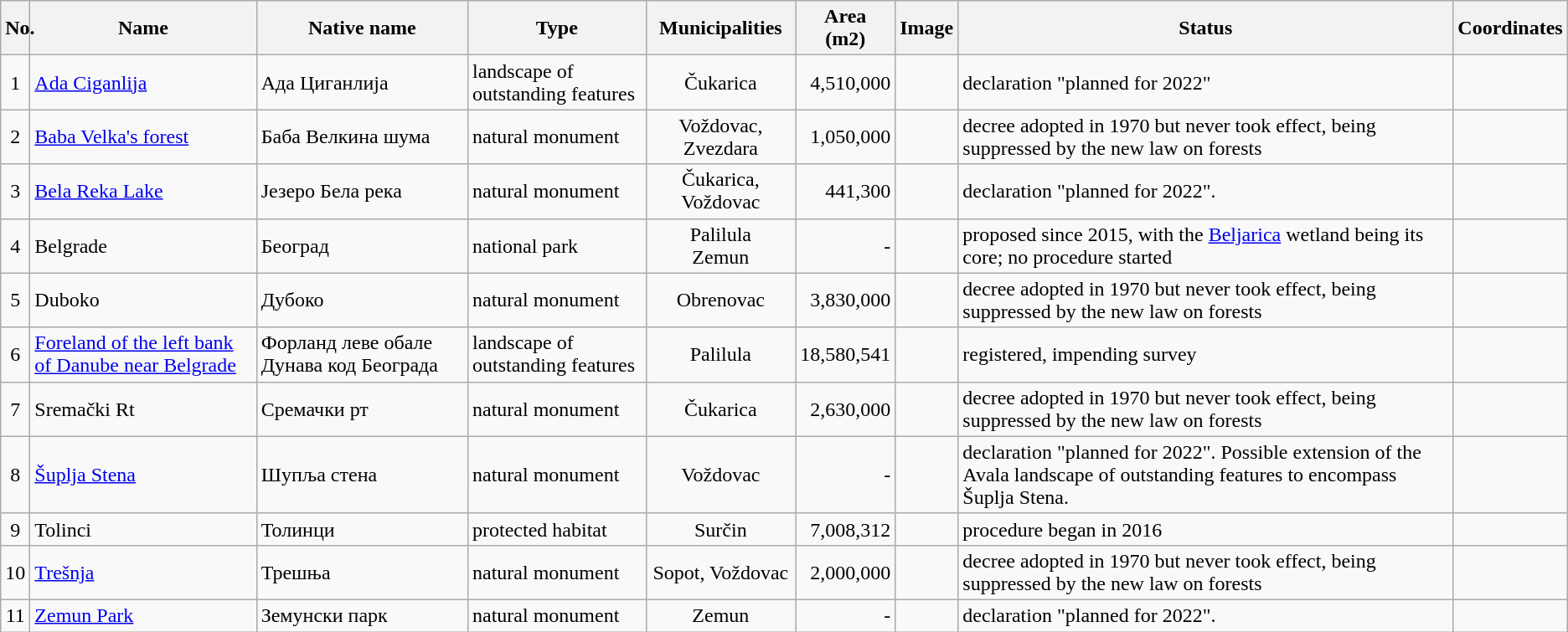<table class="wikitable sortable">
<tr>
<th style=max-width:1em>No.</th>
<th style=max-width:10em>Name</th>
<th style=max-width:10em>Native name</th>
<th style=max-width:6em>Type</th>
<th style=max-width:8em>Municipalities</th>
<th style=max-width:6em>Area<br>(m2)</th>
<th style=max-width:6em>Image</th>
<th style=max-width:6em>Status</th>
<th style=max-width:6em>Coordinates</th>
</tr>
<tr>
<td align=center>1</td>
<td><a href='#'>Ada Ciganlija</a></td>
<td>Ада Циганлија</td>
<td>landscape of outstanding features</td>
<td align=center>Čukarica</td>
<td align=right>4,510,000</td>
<td></td>
<td>declaration "planned for 2022"</td>
<td></td>
</tr>
<tr>
<td align=center>2</td>
<td><a href='#'>Baba Velka's forest</a></td>
<td>Баба Велкина шума</td>
<td>natural monument</td>
<td align=center>Voždovac, Zvezdara</td>
<td align=right>1,050,000</td>
<td></td>
<td>decree adopted in 1970 but never took effect, being suppressed by the new law on forests</td>
<td></td>
</tr>
<tr>
<td align=center>3</td>
<td><a href='#'>Bela Reka Lake</a></td>
<td>Језеро Бела река</td>
<td>natural monument</td>
<td align=center>Čukarica, Voždovac</td>
<td align=right>441,300</td>
<td></td>
<td>declaration "planned for 2022".</td>
<td></td>
</tr>
<tr>
<td align=center>4</td>
<td>Belgrade</td>
<td>Београд</td>
<td>national park</td>
<td align=center>Palilula<br>Zemun</td>
<td align=right>-</td>
<td></td>
<td>proposed since 2015, with the <a href='#'>Beljarica</a> wetland being its core; no procedure started</td>
<td></td>
</tr>
<tr>
<td align=center>5</td>
<td>Duboko</td>
<td>Дубоко</td>
<td>natural monument</td>
<td align=center>Obrenovac</td>
<td align=right>3,830,000</td>
<td></td>
<td>decree adopted in 1970 but never took effect, being suppressed by the new law on forests</td>
<td></td>
</tr>
<tr>
<td align=center>6</td>
<td><a href='#'>Foreland of the left bank of Danube near Belgrade</a></td>
<td>Форланд леве обале Дунава код Београда</td>
<td>landscape of outstanding features</td>
<td align=center>Palilula</td>
<td align=right>18,580,541</td>
<td></td>
<td>registered, impending survey</td>
<td></td>
</tr>
<tr>
<td align=center>7</td>
<td>Sremački Rt</td>
<td>Сремачки рт</td>
<td>natural monument</td>
<td align=center>Čukarica</td>
<td align=right>2,630,000</td>
<td></td>
<td>decree adopted in 1970 but never took effect, being suppressed by the new law on forests</td>
<td></td>
</tr>
<tr>
<td align=center>8</td>
<td><a href='#'>Šuplja Stena</a></td>
<td>Шупља стена</td>
<td>natural monument</td>
<td align=center>Voždovac</td>
<td align=right>-</td>
<td></td>
<td>declaration "planned for 2022". Possible extension of the Avala landscape of outstanding features to encompass Šuplja Stena.</td>
<td></td>
</tr>
<tr>
<td align=center>9</td>
<td>Tolinci</td>
<td>Толинци</td>
<td>protected habitat</td>
<td align=center>Surčin</td>
<td align=right>7,008,312</td>
<td></td>
<td>procedure began in 2016</td>
<td></td>
</tr>
<tr>
<td align=center>10</td>
<td><a href='#'>Trešnja</a></td>
<td>Трешња</td>
<td>natural monument</td>
<td align=center>Sopot, Voždovac</td>
<td align=right>2,000,000</td>
<td></td>
<td>decree adopted in 1970 but never took effect, being suppressed by the new law on forests</td>
<td></td>
</tr>
<tr>
<td align=center>11</td>
<td><a href='#'>Zemun Park</a></td>
<td>Земунски парк</td>
<td>natural monument</td>
<td align=center>Zemun</td>
<td align=right>-</td>
<td></td>
<td>declaration "planned for 2022".</td>
<td></td>
</tr>
</table>
